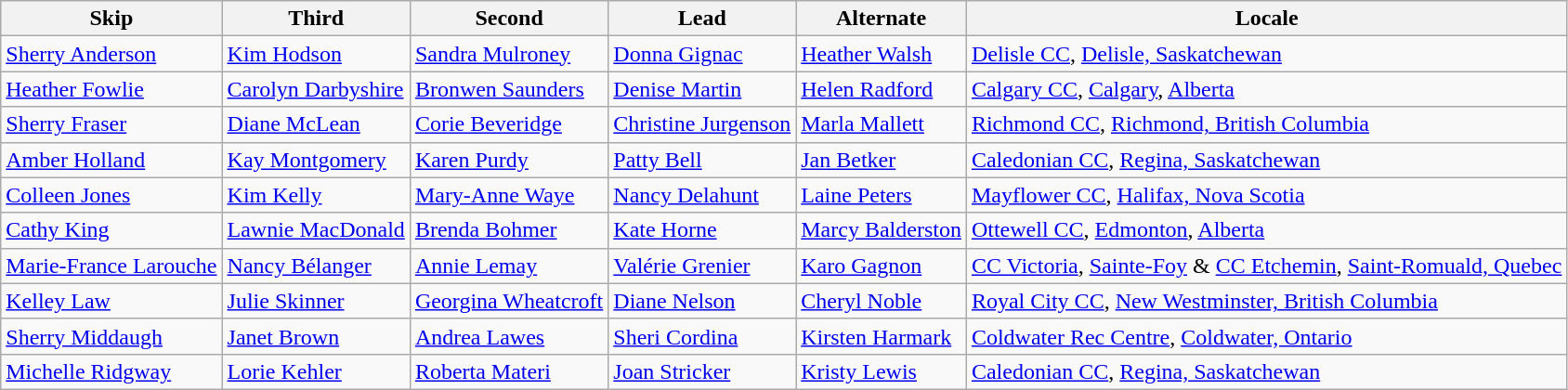<table class="wikitable">
<tr>
<th>Skip</th>
<th>Third</th>
<th>Second</th>
<th>Lead</th>
<th>Alternate</th>
<th>Locale</th>
</tr>
<tr>
<td><a href='#'>Sherry Anderson</a></td>
<td><a href='#'>Kim Hodson</a></td>
<td><a href='#'>Sandra Mulroney</a></td>
<td><a href='#'>Donna Gignac</a></td>
<td><a href='#'>Heather Walsh</a></td>
<td> <a href='#'>Delisle CC</a>, <a href='#'>Delisle, Saskatchewan</a></td>
</tr>
<tr>
<td><a href='#'>Heather Fowlie</a></td>
<td><a href='#'>Carolyn Darbyshire</a></td>
<td><a href='#'>Bronwen Saunders</a></td>
<td><a href='#'>Denise Martin</a></td>
<td><a href='#'>Helen Radford</a></td>
<td> <a href='#'>Calgary CC</a>, <a href='#'>Calgary</a>, <a href='#'>Alberta</a></td>
</tr>
<tr>
<td><a href='#'>Sherry Fraser</a></td>
<td><a href='#'>Diane McLean</a></td>
<td><a href='#'>Corie Beveridge</a></td>
<td><a href='#'>Christine Jurgenson</a></td>
<td><a href='#'>Marla Mallett</a></td>
<td> <a href='#'>Richmond CC</a>, <a href='#'>Richmond, British Columbia</a></td>
</tr>
<tr>
<td><a href='#'>Amber Holland</a></td>
<td><a href='#'>Kay Montgomery</a></td>
<td><a href='#'>Karen Purdy</a></td>
<td><a href='#'>Patty Bell</a></td>
<td><a href='#'>Jan Betker</a></td>
<td> <a href='#'>Caledonian CC</a>, <a href='#'>Regina, Saskatchewan</a></td>
</tr>
<tr>
<td><a href='#'>Colleen Jones</a></td>
<td><a href='#'>Kim Kelly</a></td>
<td><a href='#'>Mary-Anne Waye</a></td>
<td><a href='#'>Nancy Delahunt</a></td>
<td><a href='#'>Laine Peters</a></td>
<td> <a href='#'>Mayflower CC</a>, <a href='#'>Halifax, Nova Scotia</a></td>
</tr>
<tr>
<td><a href='#'>Cathy King</a></td>
<td><a href='#'>Lawnie MacDonald</a></td>
<td><a href='#'>Brenda Bohmer</a></td>
<td><a href='#'>Kate Horne</a></td>
<td><a href='#'>Marcy Balderston</a></td>
<td> <a href='#'>Ottewell CC</a>, <a href='#'>Edmonton</a>, <a href='#'>Alberta</a></td>
</tr>
<tr>
<td><a href='#'>Marie-France Larouche</a></td>
<td><a href='#'>Nancy Bélanger</a></td>
<td><a href='#'>Annie Lemay</a></td>
<td><a href='#'>Valérie Grenier</a></td>
<td><a href='#'>Karo Gagnon</a></td>
<td> <a href='#'>CC Victoria</a>, <a href='#'>Sainte-Foy</a> & <a href='#'>CC Etchemin</a>, <a href='#'>Saint-Romuald, Quebec</a></td>
</tr>
<tr>
<td><a href='#'>Kelley Law</a></td>
<td><a href='#'>Julie Skinner</a></td>
<td><a href='#'>Georgina Wheatcroft</a></td>
<td><a href='#'>Diane Nelson</a></td>
<td><a href='#'>Cheryl Noble</a></td>
<td> <a href='#'>Royal City CC</a>, <a href='#'>New Westminster, British Columbia</a></td>
</tr>
<tr>
<td><a href='#'>Sherry Middaugh</a></td>
<td><a href='#'>Janet Brown</a></td>
<td><a href='#'>Andrea Lawes</a></td>
<td><a href='#'>Sheri Cordina</a></td>
<td><a href='#'>Kirsten Harmark</a></td>
<td> <a href='#'>Coldwater Rec Centre</a>, <a href='#'>Coldwater, Ontario</a></td>
</tr>
<tr>
<td><a href='#'>Michelle Ridgway</a></td>
<td><a href='#'>Lorie Kehler</a></td>
<td><a href='#'>Roberta Materi</a></td>
<td><a href='#'>Joan Stricker</a></td>
<td><a href='#'>Kristy Lewis</a></td>
<td> <a href='#'>Caledonian CC</a>, <a href='#'>Regina, Saskatchewan</a></td>
</tr>
</table>
